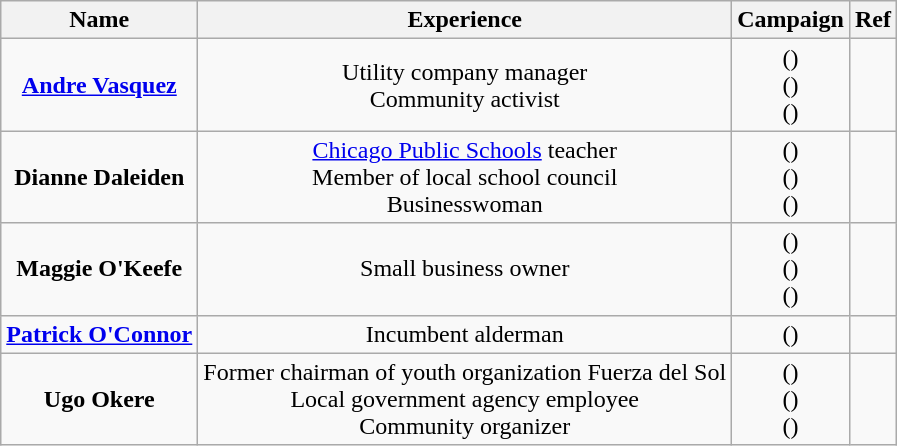<table class="wikitable" style="text-align:center">
<tr>
<th>Name</th>
<th>Experience</th>
<th>Campaign</th>
<th>Ref</th>
</tr>
<tr>
<td><strong><a href='#'>Andre Vasquez</a></strong></td>
<td>Utility company manager<br>Community activist</td>
<td>()<br>()<br>()</td>
<td></td>
</tr>
<tr>
<td><strong>Dianne Daleiden</strong></td>
<td><a href='#'>Chicago Public Schools</a> teacher<br>Member of local school council<br>Businesswoman</td>
<td>()<br>()<br>()</td>
<td></td>
</tr>
<tr>
<td><strong>Maggie O'Keefe</strong></td>
<td>Small business owner</td>
<td>()<br>()<br>()</td>
<td></td>
</tr>
<tr>
<td><strong><a href='#'>Patrick O'Connor</a></strong></td>
<td>Incumbent alderman</td>
<td>()</td>
<td></td>
</tr>
<tr>
<td><strong>Ugo Okere</strong></td>
<td>Former chairman of youth organization Fuerza del Sol<br>Local government agency employee<br>Community organizer</td>
<td>()<br>()<br>()</td>
<td></td>
</tr>
</table>
